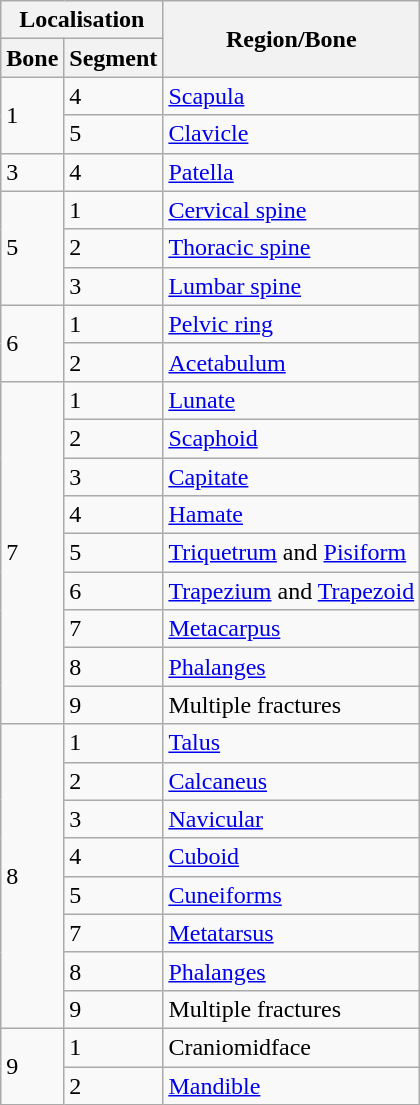<table class="wikitable">
<tr>
<th colspan="2">Localisation</th>
<th rowspan="2">Region/Bone</th>
</tr>
<tr>
<th>Bone</th>
<th>Segment</th>
</tr>
<tr>
<td rowspan="2">1</td>
<td>4</td>
<td><a href='#'>Scapula</a></td>
</tr>
<tr>
<td>5</td>
<td><a href='#'>Clavicle</a></td>
</tr>
<tr>
<td>3</td>
<td>4</td>
<td><a href='#'>Patella</a></td>
</tr>
<tr>
<td rowspan="3">5</td>
<td>1</td>
<td><a href='#'>Cervical spine</a></td>
</tr>
<tr>
<td>2</td>
<td><a href='#'>Thoracic spine</a></td>
</tr>
<tr>
<td>3</td>
<td><a href='#'>Lumbar spine</a></td>
</tr>
<tr>
<td rowspan="2">6</td>
<td>1</td>
<td><a href='#'>Pelvic ring</a></td>
</tr>
<tr>
<td>2</td>
<td><a href='#'>Acetabulum</a></td>
</tr>
<tr>
<td rowspan="9">7</td>
<td>1</td>
<td><a href='#'>Lunate</a></td>
</tr>
<tr>
<td>2</td>
<td><a href='#'>Scaphoid</a></td>
</tr>
<tr>
<td>3</td>
<td><a href='#'>Capitate</a></td>
</tr>
<tr>
<td>4</td>
<td><a href='#'>Hamate</a></td>
</tr>
<tr>
<td>5</td>
<td><a href='#'>Triquetrum</a> and <a href='#'>Pisiform</a></td>
</tr>
<tr>
<td>6</td>
<td><a href='#'>Trapezium</a> and <a href='#'>Trapezoid</a></td>
</tr>
<tr>
<td>7</td>
<td><a href='#'>Metacarpus</a></td>
</tr>
<tr>
<td>8</td>
<td><a href='#'>Phalanges</a></td>
</tr>
<tr>
<td>9</td>
<td>Multiple fractures</td>
</tr>
<tr>
<td rowspan="8">8</td>
<td>1</td>
<td><a href='#'>Talus</a></td>
</tr>
<tr>
<td>2</td>
<td><a href='#'>Calcaneus</a></td>
</tr>
<tr>
<td>3</td>
<td><a href='#'>Navicular</a></td>
</tr>
<tr>
<td>4</td>
<td><a href='#'>Cuboid</a></td>
</tr>
<tr>
<td>5</td>
<td><a href='#'>Cuneiforms</a></td>
</tr>
<tr>
<td>7</td>
<td><a href='#'>Metatarsus</a></td>
</tr>
<tr>
<td>8</td>
<td><a href='#'>Phalanges</a></td>
</tr>
<tr>
<td>9</td>
<td>Multiple fractures</td>
</tr>
<tr>
<td rowspan="2">9</td>
<td>1</td>
<td>Craniomidface</td>
</tr>
<tr>
<td>2</td>
<td><a href='#'>Mandible</a></td>
</tr>
</table>
